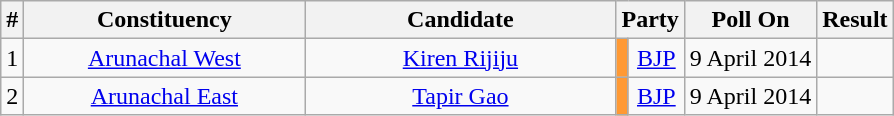<table class="wikitable sortable" style="text-align:center;">
<tr>
<th>#</th>
<th style="width:180px;">Constituency</th>
<th style="width:200px;">Candidate</th>
<th colspan="2">Party</th>
<th>Poll On</th>
<th>Result</th>
</tr>
<tr>
<td style="text-align:center;">1</td>
<td><a href='#'>Arunachal West</a></td>
<td><a href='#'>Kiren Rijiju</a></td>
<td bgcolor=#FF9933></td>
<td><a href='#'>BJP</a></td>
<td>9 April 2014</td>
<td></td>
</tr>
<tr>
<td style="text-align:center;">2</td>
<td><a href='#'>Arunachal East</a></td>
<td><a href='#'>Tapir Gao</a></td>
<td bgcolor=#FF9933></td>
<td><a href='#'>BJP</a></td>
<td>9 April 2014</td>
<td></td>
</tr>
</table>
